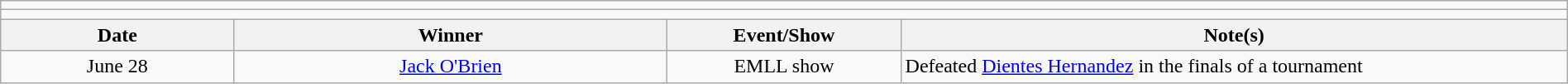<table class="wikitable" style="text-align:center; width:100%;">
<tr>
<td colspan=5></td>
</tr>
<tr>
<td colspan=5><strong></strong></td>
</tr>
<tr>
<th width=14%>Date</th>
<th width=26%>Winner</th>
<th width=14%>Event/Show</th>
<th width=40%>Note(s)</th>
</tr>
<tr>
<td>June 28</td>
<td><a href='#'>Jack O'Brien</a></td>
<td>EMLL show</td>
<td align=left>Defeated <a href='#'>Dientes Hernandez</a> in the finals of a tournament</td>
</tr>
</table>
